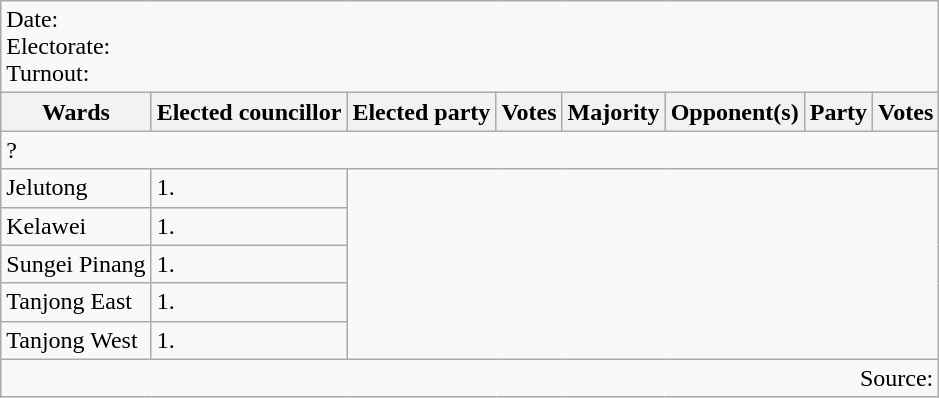<table class=wikitable>
<tr>
<td colspan=8>Date: <br>Electorate: <br>Turnout:</td>
</tr>
<tr>
<th>Wards</th>
<th>Elected councillor</th>
<th>Elected party</th>
<th>Votes</th>
<th>Majority</th>
<th>Opponent(s)</th>
<th>Party</th>
<th>Votes</th>
</tr>
<tr>
<td colspan=8>? </td>
</tr>
<tr>
<td>Jelutong</td>
<td>1.</td>
</tr>
<tr>
<td>Kelawei</td>
<td>1.</td>
</tr>
<tr>
<td>Sungei Pinang</td>
<td>1.</td>
</tr>
<tr>
<td>Tanjong East</td>
<td>1.</td>
</tr>
<tr>
<td>Tanjong West</td>
<td>1.</td>
</tr>
<tr>
<td colspan=8 align=right>Source:</td>
</tr>
</table>
